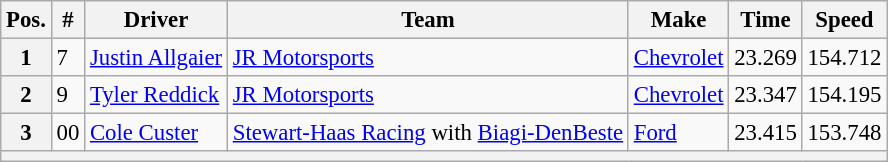<table class="wikitable" style="font-size:95%">
<tr>
<th>Pos.</th>
<th>#</th>
<th>Driver</th>
<th>Team</th>
<th>Make</th>
<th>Time</th>
<th>Speed</th>
</tr>
<tr>
<th>1</th>
<td>7</td>
<td><a href='#'>Justin Allgaier</a></td>
<td><a href='#'>JR Motorsports</a></td>
<td><a href='#'>Chevrolet</a></td>
<td>23.269</td>
<td>154.712</td>
</tr>
<tr>
<th>2</th>
<td>9</td>
<td><a href='#'>Tyler Reddick</a></td>
<td><a href='#'>JR Motorsports</a></td>
<td><a href='#'>Chevrolet</a></td>
<td>23.347</td>
<td>154.195</td>
</tr>
<tr>
<th>3</th>
<td>00</td>
<td><a href='#'>Cole Custer</a></td>
<td><a href='#'>Stewart-Haas Racing</a> with <a href='#'>Biagi-DenBeste</a></td>
<td><a href='#'>Ford</a></td>
<td>23.415</td>
<td>153.748</td>
</tr>
<tr>
<th colspan="7"></th>
</tr>
</table>
